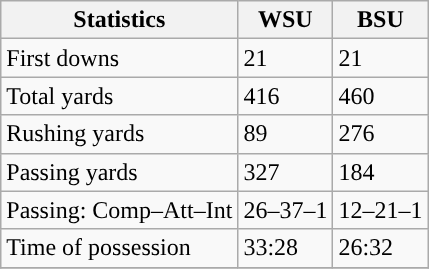<table class="wikitable" style="float: left;">
<tr>
<th>Statistics</th>
<th>WSU</th>
<th>BSU</th>
</tr>
<tr>
<td>First downs</td>
<td>21</td>
<td>21</td>
</tr>
<tr>
<td>Total yards</td>
<td>416</td>
<td>460</td>
</tr>
<tr>
<td>Rushing yards</td>
<td>89</td>
<td>276</td>
</tr>
<tr>
<td>Passing yards</td>
<td>327</td>
<td>184</td>
</tr>
<tr>
<td>Passing: Comp–Att–Int</td>
<td>26–37–1</td>
<td>12–21–1</td>
</tr>
<tr>
<td>Time of possession</td>
<td>33:28</td>
<td>26:32</td>
</tr>
<tr>
</tr>
</table>
